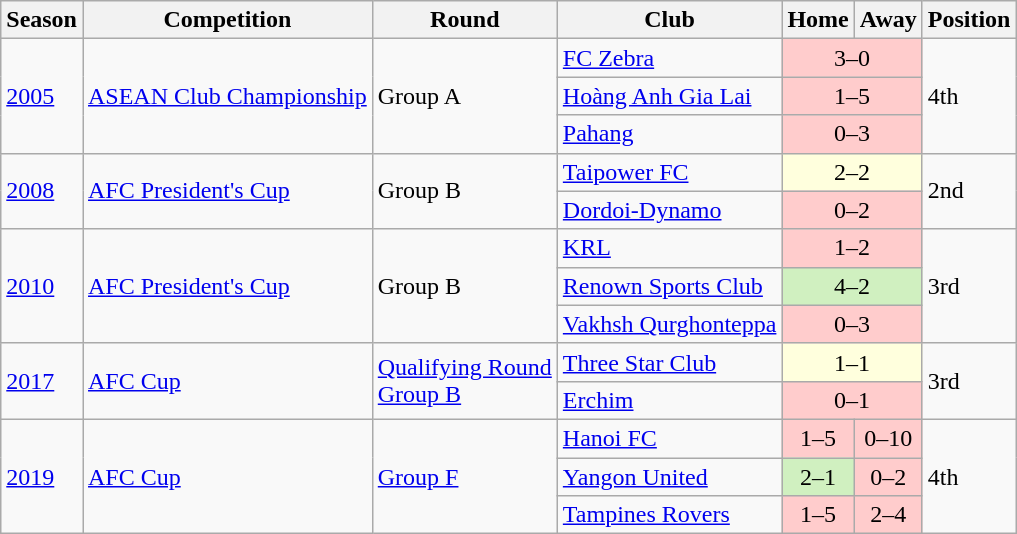<table class="wikitable">
<tr>
<th>Season</th>
<th>Competition</th>
<th>Round</th>
<th>Club</th>
<th>Home</th>
<th>Away</th>
<th>Position</th>
</tr>
<tr>
<td rowspan="3"><a href='#'>2005</a></td>
<td rowspan="3"><a href='#'>ASEAN Club Championship</a></td>
<td rowspan="3">Group A</td>
<td> <a href='#'>FC Zebra</a></td>
<td colspan=2; bgcolor=#FFCCCC style="text-align:center;">3–0</td>
<td rowspan="3">4th</td>
</tr>
<tr>
<td> <a href='#'>Hoàng Anh Gia Lai</a></td>
<td colspan=2; bgcolor=#FFCCCC style="text-align:center;">1–5</td>
</tr>
<tr>
<td> <a href='#'>Pahang</a></td>
<td colspan=2; bgcolor=#FFCCCC style="text-align:center;">0–3</td>
</tr>
<tr>
<td rowspan="2"><a href='#'>2008</a></td>
<td rowspan="2"><a href='#'>AFC President's Cup</a></td>
<td rowspan="2">Group B</td>
<td> <a href='#'>Taipower FC</a></td>
<td colspan=2; bgcolor=#FFFFDD align=center>2–2</td>
<td rowspan=2>2nd</td>
</tr>
<tr>
<td> <a href='#'>Dordoi-Dynamo</a></td>
<td colspan=2; bgcolor=#FFCCCC align=center>0–2</td>
</tr>
<tr>
<td rowspan="3"><a href='#'>2010</a></td>
<td rowspan="3"><a href='#'>AFC President's Cup</a></td>
<td rowspan="3">Group B</td>
<td> <a href='#'>KRL</a></td>
<td colspan=2; bgcolor=#FFCCCC align=center>1–2</td>
<td rowspan=3>3rd</td>
</tr>
<tr>
<td> <a href='#'>Renown Sports Club</a></td>
<td colspan=2; bgcolor=#D0F0C0 align=center>4–2</td>
</tr>
<tr>
<td> <a href='#'>Vakhsh Qurghonteppa</a></td>
<td colspan=2; bgcolor=#FFCCCC align=center>0–3</td>
</tr>
<tr>
<td rowspan="2"><a href='#'>2017</a></td>
<td rowspan="2"><a href='#'>AFC Cup</a></td>
<td rowspan="2"><a href='#'>Qualifying Round<br>Group B</a></td>
<td> <a href='#'>Three Star Club</a></td>
<td colspan=2; bgcolor=#FFFFDD align=center>1–1</td>
<td rowspan=2>3rd</td>
</tr>
<tr>
<td> <a href='#'>Erchim</a></td>
<td colspan=2; bgcolor=#FFCCCC align=center>0–1</td>
</tr>
<tr>
<td rowspan=3><a href='#'>2019</a></td>
<td rowspan=3><a href='#'>AFC Cup</a></td>
<td rowspan="3"><a href='#'>Group F</a></td>
<td> <a href='#'>Hanoi FC</a></td>
<td style="text-align:center; background:#FFCCCC;">1–5</td>
<td style="text-align:center; background:#FFCCCC;">0–10</td>
<td rowspan="3">4th</td>
</tr>
<tr>
<td> <a href='#'>Yangon United</a></td>
<td style="text-align:center; background:#D0F0C0;">2–1</td>
<td style="text-align:center; background:#FFCCCC;">0–2</td>
</tr>
<tr>
<td> <a href='#'>Tampines Rovers</a></td>
<td style="text-align:center; background:#FFCCCC;">1–5</td>
<td style="text-align:center; background:#FFCCCC;">2–4</td>
</tr>
</table>
